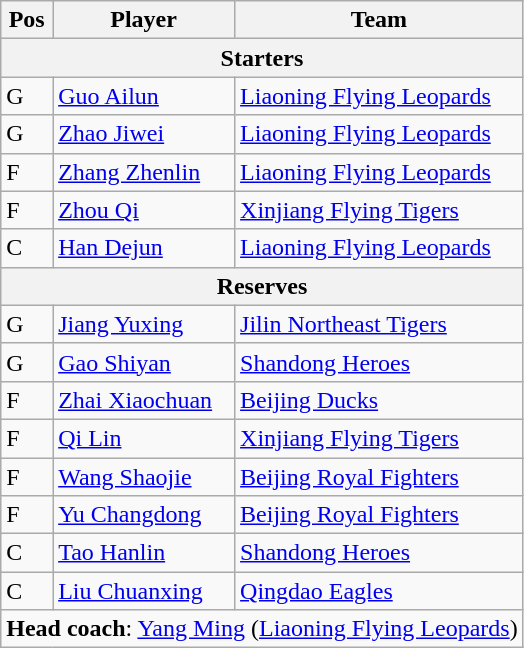<table class="wikitable sortable">
<tr>
<th>Pos</th>
<th>Player</th>
<th>Team</th>
</tr>
<tr>
<th scope="col" colspan="4">Starters</th>
</tr>
<tr>
<td>G</td>
<td style="text-align:left"><a href='#'>Guo Ailun</a></td>
<td style="text-align:left"><a href='#'>Liaoning Flying Leopards</a></td>
</tr>
<tr>
<td>G</td>
<td style="text-align:left"><a href='#'>Zhao Jiwei</a></td>
<td style="text-align:left"><a href='#'>Liaoning Flying Leopards</a></td>
</tr>
<tr>
<td>F</td>
<td style="text-align:left"><a href='#'>Zhang Zhenlin</a></td>
<td style="text-align:left"><a href='#'>Liaoning Flying Leopards</a></td>
</tr>
<tr>
<td>F</td>
<td style="text-align:left"><a href='#'>Zhou Qi</a></td>
<td style="text-align:left"><a href='#'>Xinjiang Flying Tigers</a></td>
</tr>
<tr>
<td>C</td>
<td style="text-align:left"><a href='#'>Han Dejun</a></td>
<td style="text-align:left"><a href='#'>Liaoning Flying Leopards</a></td>
</tr>
<tr>
<th scope="col" colspan="4">Reserves</th>
</tr>
<tr>
<td>G</td>
<td style="text-align:left"><a href='#'>Jiang Yuxing</a></td>
<td style="text-align:left"><a href='#'>Jilin Northeast Tigers</a></td>
</tr>
<tr>
<td>G</td>
<td style="text-align:left"><a href='#'>Gao Shiyan</a></td>
<td style="text-align:left"><a href='#'>Shandong Heroes</a></td>
</tr>
<tr>
<td>F</td>
<td style="text-align:left"><a href='#'>Zhai Xiaochuan</a></td>
<td style="text-align:left"><a href='#'>Beijing Ducks</a></td>
</tr>
<tr>
<td>F</td>
<td style="text-align:left"><a href='#'>Qi Lin</a></td>
<td style="text-align:left"><a href='#'>Xinjiang Flying Tigers</a></td>
</tr>
<tr>
<td>F</td>
<td style="text-align:left"><a href='#'>Wang Shaojie</a></td>
<td style="text-align:left"><a href='#'>Beijing Royal Fighters</a></td>
</tr>
<tr>
<td>F</td>
<td style="text-align:left"><a href='#'>Yu Changdong</a></td>
<td style="text-align:left"><a href='#'>Beijing Royal Fighters</a></td>
</tr>
<tr>
<td>C</td>
<td style="text-align:left"><a href='#'>Tao Hanlin</a></td>
<td style="text-align:left"><a href='#'>Shandong Heroes</a></td>
</tr>
<tr>
<td>C</td>
<td style="text-align:left"><a href='#'>Liu Chuanxing</a></td>
<td style="text-align:left"><a href='#'>Qingdao Eagles</a></td>
</tr>
<tr>
<td colspan="3"><strong>Head coach</strong>: <a href='#'>Yang Ming</a> (<a href='#'>Liaoning Flying Leopards</a>)</td>
</tr>
</table>
